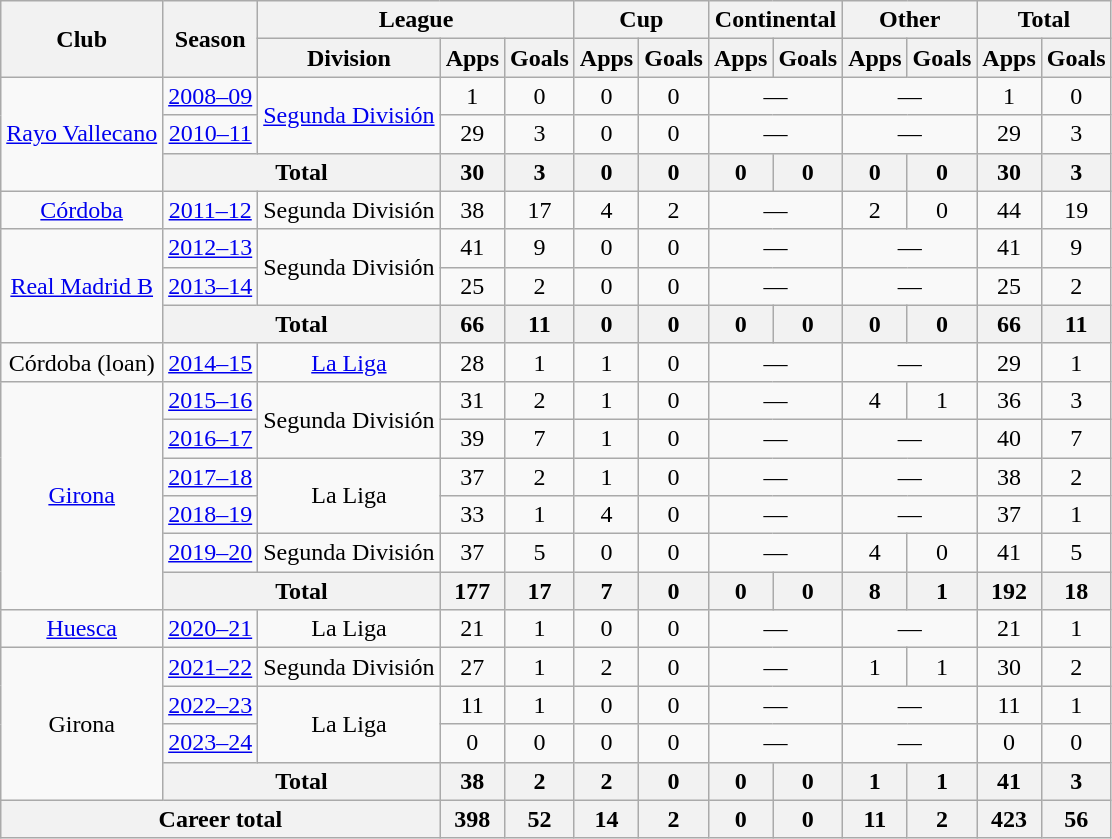<table class="wikitable" style="text-align:center">
<tr>
<th rowspan="2">Club</th>
<th rowspan="2">Season</th>
<th colspan="3">League</th>
<th colspan="2">Cup</th>
<th colspan="2">Continental</th>
<th colspan="2">Other</th>
<th colspan="2">Total</th>
</tr>
<tr>
<th>Division</th>
<th>Apps</th>
<th>Goals</th>
<th>Apps</th>
<th>Goals</th>
<th>Apps</th>
<th>Goals</th>
<th>Apps</th>
<th>Goals</th>
<th>Apps</th>
<th>Goals</th>
</tr>
<tr>
<td rowspan="3"><a href='#'>Rayo Vallecano</a></td>
<td><a href='#'>2008–09</a></td>
<td rowspan="2"><a href='#'>Segunda División</a></td>
<td>1</td>
<td>0</td>
<td>0</td>
<td>0</td>
<td colspan="2">—</td>
<td colspan="2">—</td>
<td>1</td>
<td>0</td>
</tr>
<tr>
<td><a href='#'>2010–11</a></td>
<td>29</td>
<td>3</td>
<td>0</td>
<td>0</td>
<td colspan="2">—</td>
<td colspan="2">—</td>
<td>29</td>
<td>3</td>
</tr>
<tr>
<th colspan="2">Total</th>
<th>30</th>
<th>3</th>
<th>0</th>
<th>0</th>
<th>0</th>
<th>0</th>
<th>0</th>
<th>0</th>
<th>30</th>
<th>3</th>
</tr>
<tr>
<td><a href='#'>Córdoba</a></td>
<td><a href='#'>2011–12</a></td>
<td>Segunda División</td>
<td>38</td>
<td>17</td>
<td>4</td>
<td>2</td>
<td colspan="2">—</td>
<td>2</td>
<td>0</td>
<td>44</td>
<td>19</td>
</tr>
<tr>
<td rowspan="3"><a href='#'>Real Madrid B</a></td>
<td><a href='#'>2012–13</a></td>
<td rowspan="2">Segunda División</td>
<td>41</td>
<td>9</td>
<td>0</td>
<td>0</td>
<td colspan="2">—</td>
<td colspan="2">—</td>
<td>41</td>
<td>9</td>
</tr>
<tr>
<td><a href='#'>2013–14</a></td>
<td>25</td>
<td>2</td>
<td>0</td>
<td>0</td>
<td colspan="2">—</td>
<td colspan="2">—</td>
<td>25</td>
<td>2</td>
</tr>
<tr>
<th colspan="2">Total</th>
<th>66</th>
<th>11</th>
<th>0</th>
<th>0</th>
<th>0</th>
<th>0</th>
<th>0</th>
<th>0</th>
<th>66</th>
<th>11</th>
</tr>
<tr>
<td>Córdoba (loan)</td>
<td><a href='#'>2014–15</a></td>
<td><a href='#'>La Liga</a></td>
<td>28</td>
<td>1</td>
<td>1</td>
<td>0</td>
<td colspan="2">—</td>
<td colspan="2">—</td>
<td>29</td>
<td>1</td>
</tr>
<tr>
<td rowspan="6"><a href='#'>Girona</a></td>
<td><a href='#'>2015–16</a></td>
<td rowspan="2">Segunda División</td>
<td>31</td>
<td>2</td>
<td>1</td>
<td>0</td>
<td colspan="2">—</td>
<td>4</td>
<td>1</td>
<td>36</td>
<td>3</td>
</tr>
<tr>
<td><a href='#'>2016–17</a></td>
<td>39</td>
<td>7</td>
<td>1</td>
<td>0</td>
<td colspan="2">—</td>
<td colspan="2">—</td>
<td>40</td>
<td>7</td>
</tr>
<tr>
<td><a href='#'>2017–18</a></td>
<td rowspan="2">La Liga</td>
<td>37</td>
<td>2</td>
<td>1</td>
<td>0</td>
<td colspan="2">—</td>
<td colspan="2">—</td>
<td>38</td>
<td>2</td>
</tr>
<tr>
<td><a href='#'>2018–19</a></td>
<td>33</td>
<td>1</td>
<td>4</td>
<td>0</td>
<td colspan="2">—</td>
<td colspan="2">—</td>
<td>37</td>
<td>1</td>
</tr>
<tr>
<td><a href='#'>2019–20</a></td>
<td rowspan=1>Segunda División</td>
<td>37</td>
<td>5</td>
<td>0</td>
<td>0</td>
<td colspan="2">—</td>
<td>4</td>
<td>0</td>
<td>41</td>
<td>5</td>
</tr>
<tr>
<th colspan="2">Total</th>
<th>177</th>
<th>17</th>
<th>7</th>
<th>0</th>
<th>0</th>
<th>0</th>
<th>8</th>
<th>1</th>
<th>192</th>
<th>18</th>
</tr>
<tr>
<td><a href='#'>Huesca</a></td>
<td><a href='#'>2020–21</a></td>
<td rowspan=1>La Liga</td>
<td>21</td>
<td>1</td>
<td>0</td>
<td>0</td>
<td colspan="2">—</td>
<td colspan="2">—</td>
<td>21</td>
<td>1</td>
</tr>
<tr>
<td rowspan="4">Girona</td>
<td><a href='#'>2021–22</a></td>
<td rowspan=1>Segunda División</td>
<td>27</td>
<td>1</td>
<td>2</td>
<td>0</td>
<td colspan="2">—</td>
<td>1</td>
<td>1</td>
<td>30</td>
<td>2</td>
</tr>
<tr>
<td><a href='#'>2022–23</a></td>
<td rowspan="2">La Liga</td>
<td>11</td>
<td>1</td>
<td>0</td>
<td>0</td>
<td colspan="2">—</td>
<td colspan="2">—</td>
<td>11</td>
<td>1</td>
</tr>
<tr>
<td><a href='#'>2023–24</a></td>
<td>0</td>
<td>0</td>
<td>0</td>
<td>0</td>
<td colspan="2">—</td>
<td colspan="2">—</td>
<td>0</td>
<td>0</td>
</tr>
<tr>
<th colspan="2">Total</th>
<th>38</th>
<th>2</th>
<th>2</th>
<th>0</th>
<th>0</th>
<th>0</th>
<th>1</th>
<th>1</th>
<th>41</th>
<th>3</th>
</tr>
<tr>
<th colspan="3">Career total</th>
<th>398</th>
<th>52</th>
<th>14</th>
<th>2</th>
<th>0</th>
<th>0</th>
<th>11</th>
<th>2</th>
<th>423</th>
<th>56</th>
</tr>
</table>
